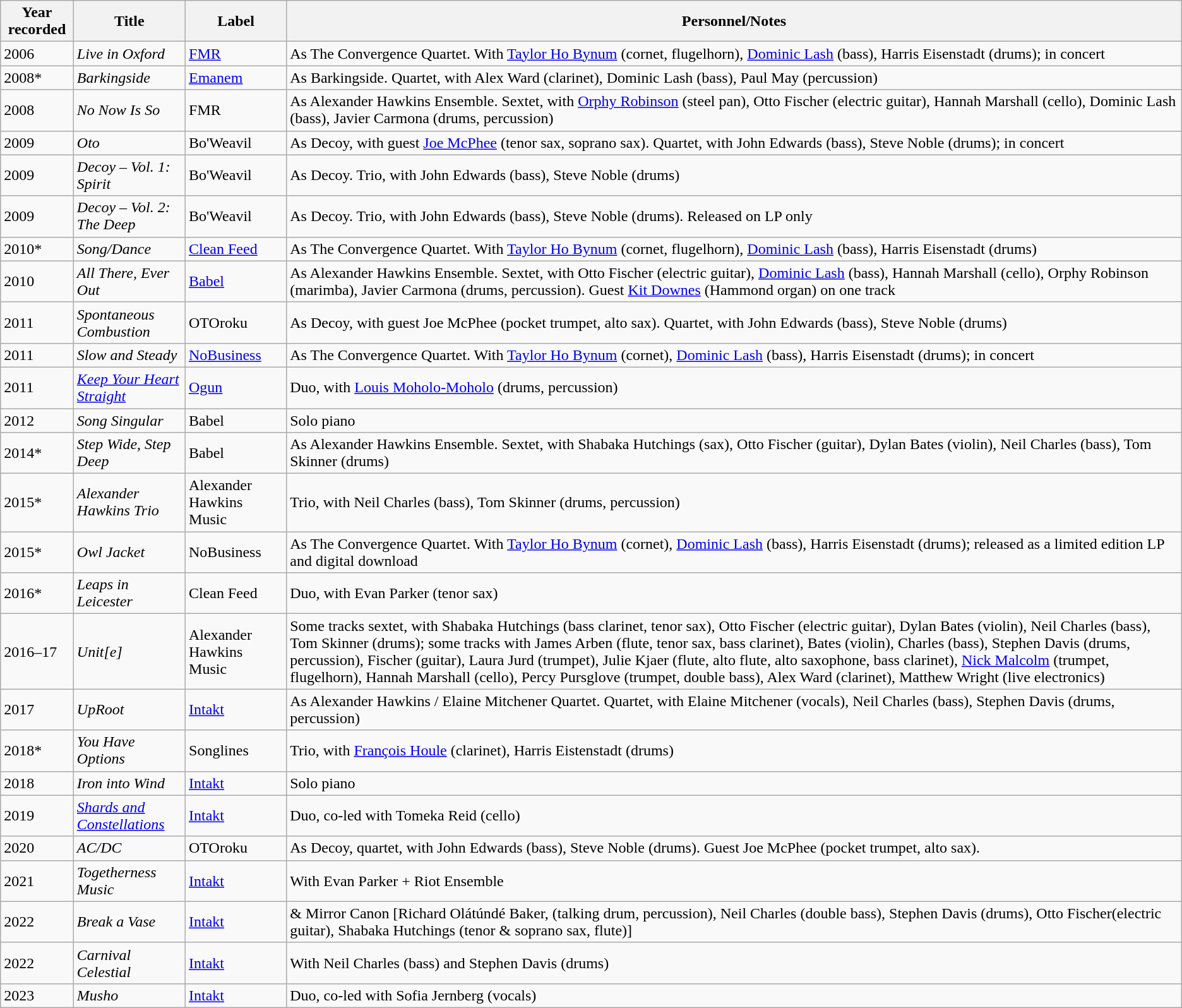<table class="wikitable sortable">
<tr>
<th>Year recorded</th>
<th>Title</th>
<th>Label</th>
<th>Personnel/Notes</th>
</tr>
<tr>
<td>2006</td>
<td><em>Live in Oxford</em></td>
<td><a href='#'>FMR</a></td>
<td>As The Convergence Quartet. With <a href='#'>Taylor Ho Bynum</a> (cornet, flugelhorn), <a href='#'>Dominic Lash</a> (bass), Harris Eisenstadt (drums); in concert</td>
</tr>
<tr>
<td>2008*</td>
<td><em>Barkingside</em></td>
<td><a href='#'>Emanem</a></td>
<td>As Barkingside. Quartet, with Alex Ward (clarinet), Dominic Lash (bass), Paul May (percussion)</td>
</tr>
<tr>
<td>2008</td>
<td><em>No Now Is So</em></td>
<td>FMR</td>
<td>As Alexander Hawkins Ensemble. Sextet, with <a href='#'>Orphy Robinson</a> (steel pan), Otto Fischer (electric guitar), Hannah Marshall (cello), Dominic Lash (bass), Javier Carmona (drums, percussion)</td>
</tr>
<tr>
<td>2009</td>
<td><em>Oto</em></td>
<td>Bo'Weavil</td>
<td>As Decoy, with guest <a href='#'>Joe McPhee</a> (tenor sax, soprano sax). Quartet, with John Edwards (bass), Steve Noble (drums); in concert</td>
</tr>
<tr>
<td>2009</td>
<td><em>Decoy – Vol. 1: Spirit</em></td>
<td>Bo'Weavil</td>
<td>As Decoy. Trio, with John Edwards (bass), Steve Noble (drums)</td>
</tr>
<tr>
<td>2009</td>
<td><em>Decoy – Vol. 2: The Deep</em></td>
<td>Bo'Weavil</td>
<td>As Decoy. Trio, with John Edwards (bass), Steve Noble (drums). Released on LP only</td>
</tr>
<tr>
<td>2010*</td>
<td><em>Song/Dance</em></td>
<td><a href='#'>Clean Feed</a></td>
<td>As The Convergence Quartet. With <a href='#'>Taylor Ho Bynum</a> (cornet, flugelhorn), <a href='#'>Dominic Lash</a> (bass), Harris Eisenstadt (drums)</td>
</tr>
<tr>
<td>2010</td>
<td><em>All There, Ever Out</em></td>
<td><a href='#'>Babel</a></td>
<td>As Alexander Hawkins Ensemble. Sextet, with Otto Fischer (electric guitar), <a href='#'>Dominic Lash</a> (bass), Hannah Marshall (cello), Orphy Robinson (marimba), Javier Carmona (drums, percussion). Guest <a href='#'>Kit Downes</a> (Hammond organ) on one track</td>
</tr>
<tr>
<td>2011</td>
<td><em>Spontaneous Combustion</em></td>
<td>OTOroku</td>
<td>As Decoy, with guest Joe McPhee (pocket trumpet, alto sax). Quartet, with John Edwards (bass), Steve Noble (drums)</td>
</tr>
<tr>
<td>2011</td>
<td><em>Slow and Steady</em></td>
<td><a href='#'>NoBusiness</a></td>
<td>As The Convergence Quartet. With <a href='#'>Taylor Ho Bynum</a> (cornet), <a href='#'>Dominic Lash</a> (bass), Harris Eisenstadt (drums); in concert</td>
</tr>
<tr>
<td>2011</td>
<td><em><a href='#'>Keep Your Heart Straight</a></em></td>
<td><a href='#'>Ogun</a></td>
<td>Duo, with <a href='#'>Louis Moholo-Moholo</a> (drums, percussion)</td>
</tr>
<tr>
<td>2012</td>
<td><em>Song Singular</em></td>
<td>Babel</td>
<td>Solo piano</td>
</tr>
<tr>
<td>2014*</td>
<td><em>Step Wide, Step Deep</em></td>
<td>Babel</td>
<td>As Alexander Hawkins Ensemble. Sextet, with Shabaka Hutchings (sax), Otto Fischer (guitar), Dylan Bates (violin), Neil Charles (bass), Tom Skinner (drums)</td>
</tr>
<tr>
<td>2015*</td>
<td><em>Alexander Hawkins Trio</em></td>
<td>Alexander Hawkins Music</td>
<td>Trio, with Neil Charles (bass), Tom Skinner (drums, percussion)</td>
</tr>
<tr>
<td>2015*</td>
<td><em>Owl Jacket</em></td>
<td>NoBusiness</td>
<td>As The Convergence Quartet. With <a href='#'>Taylor Ho Bynum</a> (cornet), <a href='#'>Dominic Lash</a> (bass), Harris Eisenstadt (drums); released as a limited edition LP and digital download</td>
</tr>
<tr>
<td>2016*</td>
<td><em>Leaps in Leicester</em></td>
<td>Clean Feed</td>
<td>Duo, with Evan Parker (tenor sax)</td>
</tr>
<tr>
<td>2016–17</td>
<td><em>Unit[e]</em></td>
<td>Alexander Hawkins Music</td>
<td>Some tracks sextet, with Shabaka Hutchings (bass clarinet, tenor sax), Otto Fischer (electric guitar), Dylan Bates (violin), Neil Charles (bass), Tom Skinner (drums); some tracks with James Arben (flute, tenor sax, bass clarinet), Bates (violin), Charles (bass), Stephen Davis (drums, percussion), Fischer (guitar), Laura Jurd (trumpet), Julie Kjaer (flute, alto flute, alto saxophone, bass clarinet), <a href='#'>Nick Malcolm</a> (trumpet, flugelhorn), Hannah Marshall (cello), Percy Pursglove (trumpet, double bass), Alex Ward (clarinet), Matthew Wright (live electronics)</td>
</tr>
<tr>
<td>2017</td>
<td><em>UpRoot</em></td>
<td><a href='#'>Intakt</a></td>
<td>As Alexander Hawkins / Elaine Mitchener Quartet. Quartet, with Elaine Mitchener (vocals), Neil Charles (bass), Stephen Davis (drums, percussion)</td>
</tr>
<tr>
<td>2018*</td>
<td><em>You Have Options</em></td>
<td>Songlines</td>
<td>Trio, with <a href='#'>François Houle</a> (clarinet), Harris Eistenstadt (drums)</td>
</tr>
<tr>
<td>2018</td>
<td><em>Iron into Wind</em></td>
<td><a href='#'>Intakt</a></td>
<td>Solo piano</td>
</tr>
<tr>
<td>2019</td>
<td><em><a href='#'>Shards and Constellations</a></em></td>
<td><a href='#'>Intakt</a></td>
<td>Duo, co-led with Tomeka Reid (cello)</td>
</tr>
<tr>
<td>2020</td>
<td><em>AC/DC</em></td>
<td>OTOroku</td>
<td>As Decoy, quartet, with John Edwards (bass), Steve Noble (drums). Guest Joe McPhee (pocket trumpet, alto sax).</td>
</tr>
<tr>
<td>2021</td>
<td><em>Togetherness Music</em></td>
<td><a href='#'>Intakt</a></td>
<td>With Evan Parker + Riot Ensemble</td>
</tr>
<tr>
<td>2022</td>
<td><em>Break a Vase</em></td>
<td><a href='#'>Intakt</a></td>
<td>& Mirror Canon [Richard Olátúndé Baker, (talking drum, percussion), Neil Charles (double bass), Stephen Davis (drums), Otto Fischer(electric guitar), Shabaka Hutchings (tenor & soprano sax, flute)]</td>
</tr>
<tr>
<td>2022</td>
<td><em>Carnival Celestial</em></td>
<td><a href='#'>Intakt</a></td>
<td>With Neil Charles (bass) and Stephen Davis (drums)</td>
</tr>
<tr>
<td>2023</td>
<td><em>Musho</em></td>
<td><a href='#'>Intakt</a></td>
<td>Duo, co-led with Sofia Jernberg (vocals)</td>
</tr>
</table>
